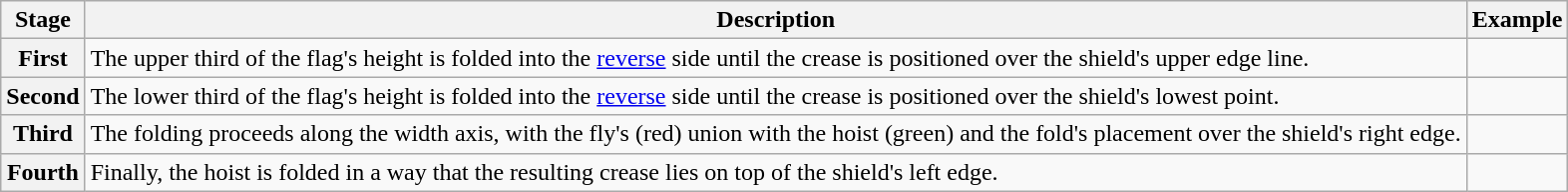<table class="wikitable center">
<tr>
<th>Stage</th>
<th>Description</th>
<th>Example</th>
</tr>
<tr>
<th>First</th>
<td>The upper third of the flag's height is folded into the <a href='#'>reverse</a> side until the crease is positioned over the shield's upper edge line.</td>
<td style="text-align:center"></td>
</tr>
<tr>
<th>Second</th>
<td>The lower third of the flag's height is folded into the <a href='#'>reverse</a> side until the crease is positioned over the shield's lowest point.</td>
<td style="text-align:center"></td>
</tr>
<tr>
<th>Third</th>
<td>The folding proceeds along the width axis, with the fly's (red) union with the hoist (green) and the fold's placement over the shield's right edge.</td>
<td style="text-align:center"></td>
</tr>
<tr>
<th>Fourth</th>
<td>Finally, the hoist is folded in a way that the resulting crease lies on top of the shield's left edge.</td>
<td style="text-align:center"></td>
</tr>
</table>
